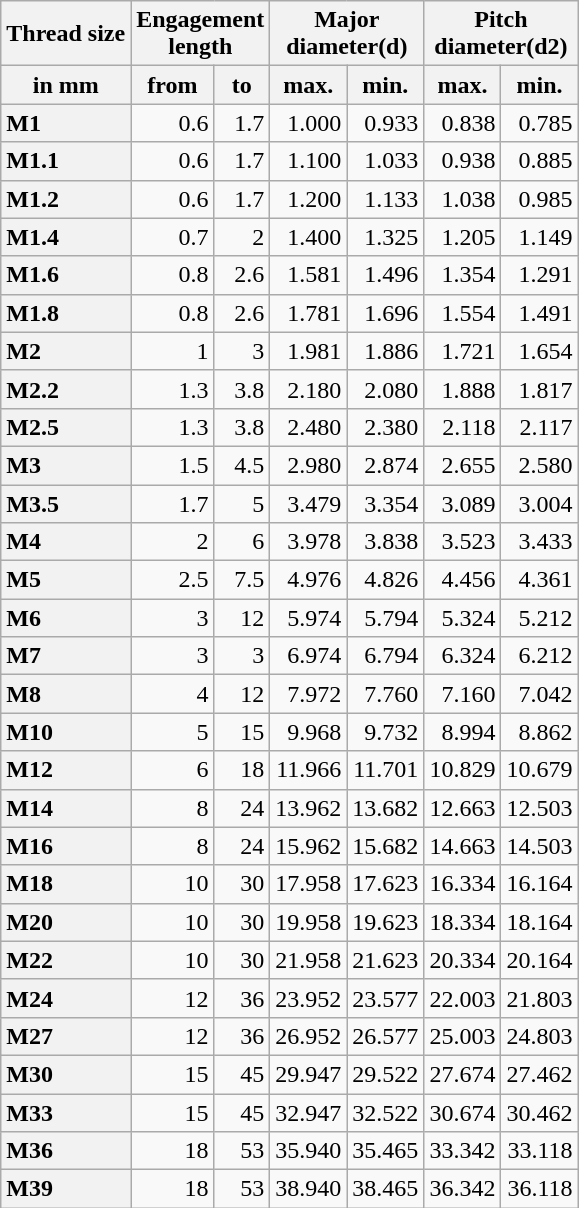<table class="wikitable" style="text-align: right">
<tr>
<th>Thread size</th>
<th colspan="2">Engagement<br>length</th>
<th colspan="2">Major<br>diameter(d)</th>
<th colspan="2">Pitch<br>diameter(d2)</th>
</tr>
<tr>
<th>in mm</th>
<th>from</th>
<th>to</th>
<th>max.</th>
<th>min.</th>
<th>max.</th>
<th>min.</th>
</tr>
<tr>
<th style="text-align: left">M1</th>
<td>0.6</td>
<td>1.7</td>
<td>1.000</td>
<td>0.933</td>
<td>0.838</td>
<td>0.785</td>
</tr>
<tr>
<th style="text-align: left">M1.1</th>
<td>0.6</td>
<td>1.7</td>
<td>1.100</td>
<td>1.033</td>
<td>0.938</td>
<td>0.885</td>
</tr>
<tr>
<th style="text-align: left">M1.2</th>
<td>0.6</td>
<td>1.7</td>
<td>1.200</td>
<td>1.133</td>
<td>1.038</td>
<td>0.985</td>
</tr>
<tr>
<th style="text-align: left">M1.4</th>
<td>0.7</td>
<td>2</td>
<td>1.400</td>
<td>1.325</td>
<td>1.205</td>
<td>1.149</td>
</tr>
<tr>
<th style="text-align: left">M1.6</th>
<td>0.8</td>
<td>2.6</td>
<td>1.581</td>
<td>1.496</td>
<td>1.354</td>
<td>1.291</td>
</tr>
<tr>
<th style="text-align: left">M1.8</th>
<td>0.8</td>
<td>2.6</td>
<td>1.781</td>
<td>1.696</td>
<td>1.554</td>
<td>1.491</td>
</tr>
<tr>
<th style="text-align: left">M2</th>
<td>1</td>
<td>3</td>
<td>1.981</td>
<td>1.886</td>
<td>1.721</td>
<td>1.654</td>
</tr>
<tr>
<th style="text-align: left">M2.2</th>
<td>1.3</td>
<td>3.8</td>
<td>2.180</td>
<td>2.080</td>
<td>1.888</td>
<td>1.817</td>
</tr>
<tr>
<th style="text-align: left">M2.5</th>
<td>1.3</td>
<td>3.8</td>
<td>2.480</td>
<td>2.380</td>
<td>2.118</td>
<td>2.117</td>
</tr>
<tr>
<th style="text-align: left">M3</th>
<td>1.5</td>
<td>4.5</td>
<td>2.980</td>
<td>2.874</td>
<td>2.655</td>
<td>2.580</td>
</tr>
<tr>
<th style="text-align: left">M3.5</th>
<td>1.7</td>
<td>5</td>
<td>3.479</td>
<td>3.354</td>
<td>3.089</td>
<td>3.004</td>
</tr>
<tr>
<th style="text-align: left">M4</th>
<td>2</td>
<td>6</td>
<td>3.978</td>
<td>3.838</td>
<td>3.523</td>
<td>3.433</td>
</tr>
<tr>
<th style="text-align: left">M5</th>
<td>2.5</td>
<td>7.5</td>
<td>4.976</td>
<td>4.826</td>
<td>4.456</td>
<td>4.361</td>
</tr>
<tr>
<th style="text-align: left">M6</th>
<td>3</td>
<td>12</td>
<td>5.974</td>
<td>5.794</td>
<td>5.324</td>
<td>5.212</td>
</tr>
<tr>
<th style="text-align: left">M7</th>
<td>3</td>
<td>3</td>
<td>6.974</td>
<td>6.794</td>
<td>6.324</td>
<td>6.212</td>
</tr>
<tr>
<th style="text-align: left">M8</th>
<td>4</td>
<td>12</td>
<td>7.972</td>
<td>7.760</td>
<td>7.160</td>
<td>7.042</td>
</tr>
<tr>
<th style="text-align: left">M10</th>
<td>5</td>
<td>15</td>
<td>9.968</td>
<td>9.732</td>
<td>8.994</td>
<td>8.862</td>
</tr>
<tr>
<th style="text-align: left">M12</th>
<td>6</td>
<td>18</td>
<td>11.966</td>
<td>11.701</td>
<td>10.829</td>
<td>10.679</td>
</tr>
<tr>
<th style="text-align: left">M14</th>
<td>8</td>
<td>24</td>
<td>13.962</td>
<td>13.682</td>
<td>12.663</td>
<td>12.503</td>
</tr>
<tr>
<th style="text-align: left">M16</th>
<td>8</td>
<td>24</td>
<td>15.962</td>
<td>15.682</td>
<td>14.663</td>
<td>14.503</td>
</tr>
<tr>
<th style="text-align: left">M18</th>
<td>10</td>
<td>30</td>
<td>17.958</td>
<td>17.623</td>
<td>16.334</td>
<td>16.164</td>
</tr>
<tr>
<th style="text-align: left">M20</th>
<td>10</td>
<td>30</td>
<td>19.958</td>
<td>19.623</td>
<td>18.334</td>
<td>18.164</td>
</tr>
<tr>
<th style="text-align: left">M22</th>
<td>10</td>
<td>30</td>
<td>21.958</td>
<td>21.623</td>
<td>20.334</td>
<td>20.164</td>
</tr>
<tr>
<th style="text-align: left">M24</th>
<td>12</td>
<td>36</td>
<td>23.952</td>
<td>23.577</td>
<td>22.003</td>
<td>21.803</td>
</tr>
<tr>
<th style="text-align: left">M27</th>
<td>12</td>
<td>36</td>
<td>26.952</td>
<td>26.577</td>
<td>25.003</td>
<td>24.803</td>
</tr>
<tr>
<th style="text-align: left">M30</th>
<td>15</td>
<td>45</td>
<td>29.947</td>
<td>29.522</td>
<td>27.674</td>
<td>27.462</td>
</tr>
<tr>
<th style="text-align: left">M33</th>
<td>15</td>
<td>45</td>
<td>32.947</td>
<td>32.522</td>
<td>30.674</td>
<td>30.462</td>
</tr>
<tr>
<th style="text-align: left">M36</th>
<td>18</td>
<td>53</td>
<td>35.940</td>
<td>35.465</td>
<td>33.342</td>
<td>33.118</td>
</tr>
<tr>
<th style="text-align: left">M39</th>
<td>18</td>
<td>53</td>
<td>38.940</td>
<td>38.465</td>
<td>36.342</td>
<td>36.118</td>
</tr>
</table>
